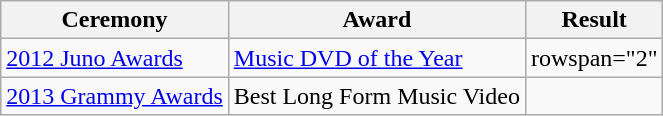<table class="wikitable">
<tr>
<th>Ceremony</th>
<th>Award</th>
<th>Result</th>
</tr>
<tr>
<td><a href='#'>2012 Juno Awards</a></td>
<td><a href='#'>Music DVD of the Year</a></td>
<td>rowspan="2" </td>
</tr>
<tr>
<td><a href='#'>2013 Grammy Awards</a></td>
<td>Best Long Form Music Video</td>
</tr>
</table>
